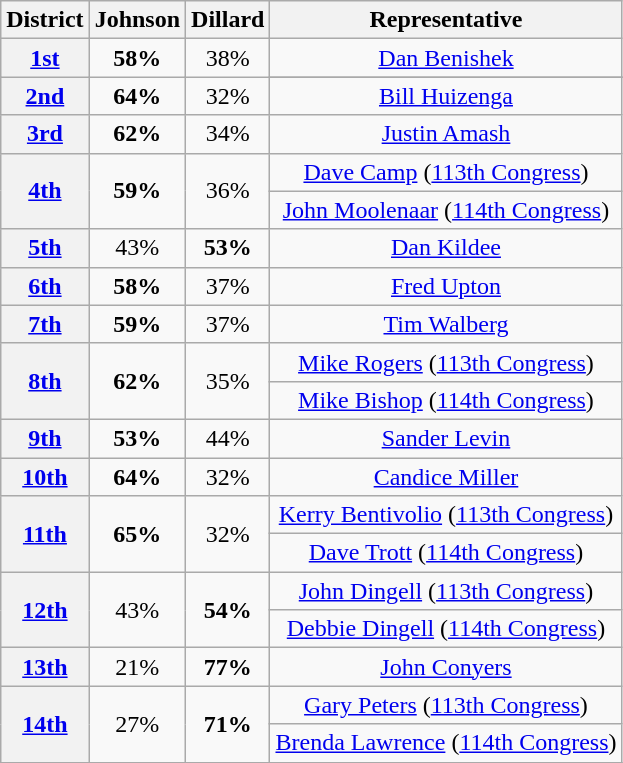<table class=wikitable>
<tr>
<th>District</th>
<th>Johnson</th>
<th>Dillard</th>
<th>Representative</th>
</tr>
<tr align=center>
<th><a href='#'>1st</a></th>
<td><strong>58%</strong></td>
<td>38%</td>
<td><a href='#'>Dan Benishek</a></td>
</tr>
<tr align=center>
<th rowspan=2 ><a href='#'>2nd</a></th>
<td rowspan=2><strong>64%</strong></td>
<td rowspan=2>32%</td>
</tr>
<tr align=center>
<td><a href='#'>Bill Huizenga</a></td>
</tr>
<tr align=center>
<th><a href='#'>3rd</a></th>
<td><strong>62%</strong></td>
<td>34%</td>
<td><a href='#'>Justin Amash</a></td>
</tr>
<tr align=center>
<th rowspan=2 ><a href='#'>4th</a></th>
<td rowspan=2><strong>59%</strong></td>
<td rowspan=2>36%</td>
<td><a href='#'>Dave Camp</a> (<a href='#'>113th Congress</a>)</td>
</tr>
<tr align=center>
<td><a href='#'>John Moolenaar</a> (<a href='#'>114th Congress</a>)</td>
</tr>
<tr align=center>
<th><a href='#'>5th</a></th>
<td>43%</td>
<td><strong>53%</strong></td>
<td><a href='#'>Dan Kildee</a></td>
</tr>
<tr align=center>
<th><a href='#'>6th</a></th>
<td><strong>58%</strong></td>
<td>37%</td>
<td><a href='#'>Fred Upton</a></td>
</tr>
<tr align=center>
<th><a href='#'>7th</a></th>
<td><strong>59%</strong></td>
<td>37%</td>
<td><a href='#'>Tim Walberg</a></td>
</tr>
<tr align=center>
<th rowspan=2 ><a href='#'>8th</a></th>
<td rowspan=2><strong>62%</strong></td>
<td rowspan=2>35%</td>
<td><a href='#'>Mike Rogers</a> (<a href='#'>113th Congress</a>)</td>
</tr>
<tr align=center>
<td><a href='#'>Mike Bishop</a> (<a href='#'>114th Congress</a>)</td>
</tr>
<tr align=center>
<th><a href='#'>9th</a></th>
<td><strong>53%</strong></td>
<td>44%</td>
<td><a href='#'>Sander Levin</a></td>
</tr>
<tr align=center>
<th><a href='#'>10th</a></th>
<td><strong>64%</strong></td>
<td>32%</td>
<td><a href='#'>Candice Miller</a></td>
</tr>
<tr align=center>
<th rowspan=2 ><a href='#'>11th</a></th>
<td rowspan=2><strong>65%</strong></td>
<td rowspan=2>32%</td>
<td><a href='#'>Kerry Bentivolio</a> (<a href='#'>113th Congress</a>)</td>
</tr>
<tr align=center>
<td><a href='#'>Dave Trott</a> (<a href='#'>114th Congress</a>)</td>
</tr>
<tr align=center>
<th rowspan=2 ><a href='#'>12th</a></th>
<td rowspan=2>43%</td>
<td rowspan=2><strong>54%</strong></td>
<td><a href='#'>John Dingell</a> (<a href='#'>113th Congress</a>)</td>
</tr>
<tr align=center>
<td><a href='#'>Debbie Dingell</a> (<a href='#'>114th Congress</a>)</td>
</tr>
<tr align=center>
<th><a href='#'>13th</a></th>
<td>21%</td>
<td><strong>77%</strong></td>
<td><a href='#'>John Conyers</a></td>
</tr>
<tr align=center>
<th rowspan=2 ><a href='#'>14th</a></th>
<td rowspan=2>27%</td>
<td rowspan=2><strong>71%</strong></td>
<td><a href='#'>Gary Peters</a> (<a href='#'>113th Congress</a>)</td>
</tr>
<tr align=center>
<td><a href='#'>Brenda Lawrence</a> (<a href='#'>114th Congress</a>)</td>
</tr>
<tr align=center>
</tr>
</table>
